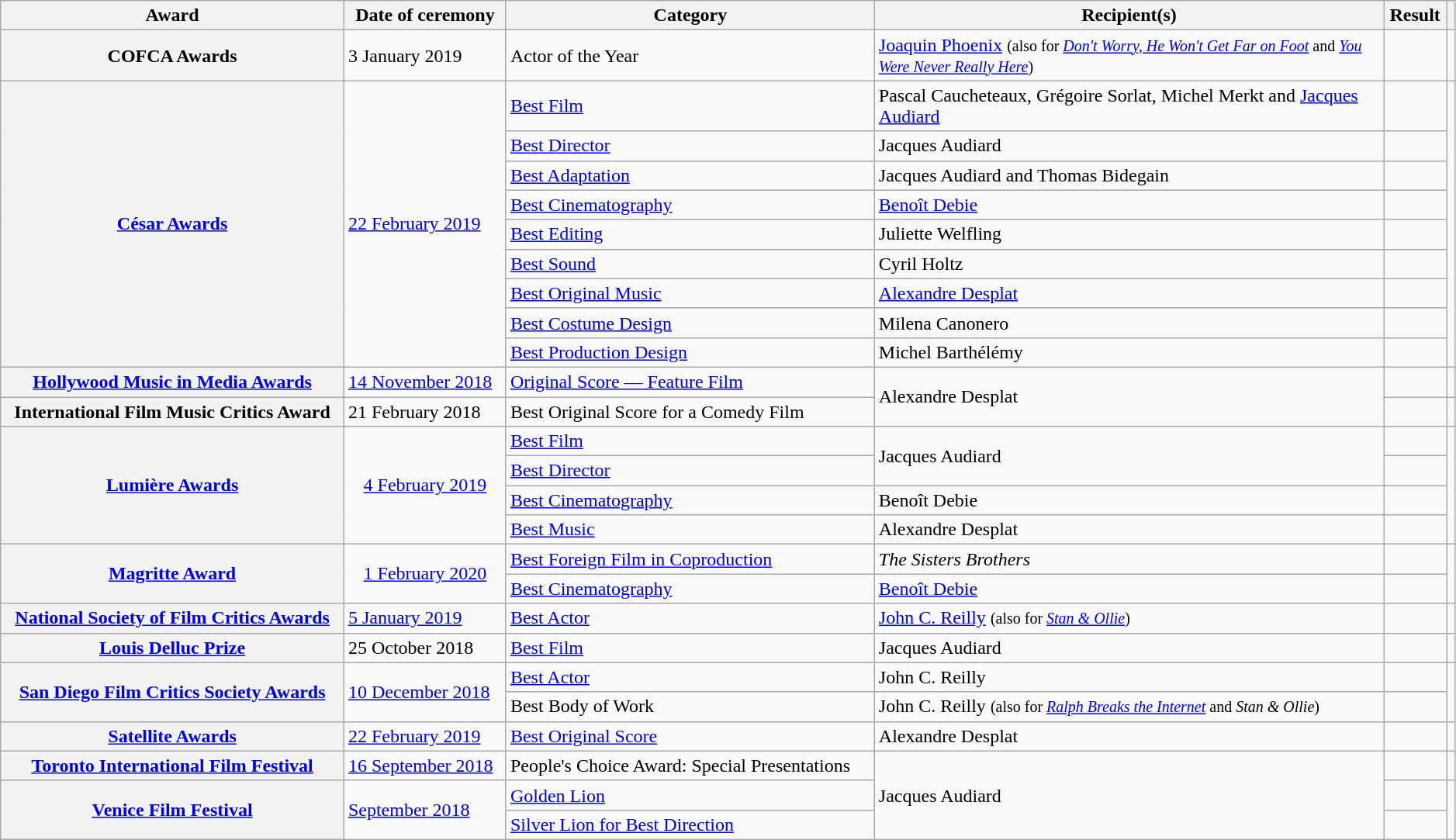<table class="wikitable plainrowheaders sortable" style="width: 99%;">
<tr>
<th scope="col">Award</th>
<th scope="col">Date of ceremony</th>
<th scope="col">Category</th>
<th scope="col" style="width:35%;">Recipient(s)</th>
<th scope="col">Result</th>
<th scope="col" class="unsortable"></th>
</tr>
<tr>
<th scope="row" style="text-align:center;">COFCA Awards</th>
<td>3 January 2019</td>
<td>Actor of the Year</td>
<td><a href='#'>Joaquin Phoenix</a> <small>(also for <em><a href='#'>Don't Worry, He Won't Get Far on Foot</a></em> and <em><a href='#'>You Were Never Really Here</a></em>)</small></td>
<td></td>
<td></td>
</tr>
<tr>
<th scope="row" rowspan="9" style="text-align:center;"><a href='#'>César Awards</a></th>
<td rowspan="9"><a href='#'>22 February 2019</a></td>
<td><a href='#'>Best Film</a></td>
<td>Pascal Caucheteaux, Grégoire Sorlat, Michel Merkt and <a href='#'>Jacques Audiard</a></td>
<td></td>
<td style="text-align:center;" rowspan="9"></td>
</tr>
<tr>
<td><a href='#'>Best Director</a></td>
<td>Jacques Audiard</td>
<td></td>
</tr>
<tr>
<td><a href='#'>Best Adaptation</a></td>
<td>Jacques Audiard and Thomas Bidegain</td>
<td></td>
</tr>
<tr>
<td><a href='#'>Best Cinematography</a></td>
<td><a href='#'>Benoît Debie</a></td>
<td></td>
</tr>
<tr>
<td><a href='#'>Best Editing</a></td>
<td>Juliette Welfling</td>
<td></td>
</tr>
<tr>
<td><a href='#'>Best Sound</a></td>
<td>Cyril Holtz</td>
<td></td>
</tr>
<tr>
<td><a href='#'>Best Original Music</a></td>
<td><a href='#'>Alexandre Desplat</a></td>
<td></td>
</tr>
<tr>
<td><a href='#'>Best Costume Design</a></td>
<td>Milena Canonero</td>
<td></td>
</tr>
<tr>
<td><a href='#'>Best Production Design</a></td>
<td>Michel Barthélémy</td>
<td></td>
</tr>
<tr>
<th scope="row" style="text-align:center;"><a href='#'>Hollywood Music in Media Awards</a></th>
<td><a href='#'>14 November 2018</a></td>
<td><a href='#'>Original Score — Feature Film</a></td>
<td rowspan="2">Alexandre Desplat</td>
<td></td>
<td></td>
</tr>
<tr>
<th scope="row" style="text-align:center;">International Film Music Critics Award</th>
<td>21 February 2018</td>
<td>Best Original Score for a Comedy Film</td>
<td></td>
<td></td>
</tr>
<tr>
<th scope="row" rowspan="4" style="text-align:center;"><a href='#'>Lumière Awards</a></th>
<td style="text-align:center;" rowspan="4"><a href='#'>4 February 2019</a></td>
<td><a href='#'>Best Film</a></td>
<td rowspan="2">Jacques Audiard</td>
<td></td>
<td rowspan="4"></td>
</tr>
<tr>
<td><a href='#'>Best Director</a></td>
<td></td>
</tr>
<tr>
<td><a href='#'>Best Cinematography</a></td>
<td>Benoît Debie</td>
<td></td>
</tr>
<tr>
<td><a href='#'>Best Music</a></td>
<td>Alexandre Desplat</td>
<td></td>
</tr>
<tr>
<th scope="row" rowspan="2" style="text-align:center;"><a href='#'>Magritte Award</a></th>
<td style="text-align:center;" rowspan="2"><a href='#'>1 February 2020</a></td>
<td><a href='#'>Best Foreign Film in Coproduction</a></td>
<td><em>The Sisters Brothers</em></td>
<td></td>
<td rowspan="2"></td>
</tr>
<tr>
<td><a href='#'>Best Cinematography</a></td>
<td><a href='#'>Benoît Debie</a></td>
<td></td>
</tr>
<tr>
<th scope="row" style="text-align:center;"><a href='#'>National Society of Film Critics Awards</a></th>
<td><a href='#'>5 January 2019</a></td>
<td><a href='#'>Best Actor</a></td>
<td><a href='#'>John C. Reilly</a> <small>(also for <em><a href='#'>Stan & Ollie</a></em>)</small></td>
<td></td>
<td></td>
</tr>
<tr>
<th scope="row" style="text-align:center;"><a href='#'>Louis Delluc Prize</a></th>
<td>25 October 2018</td>
<td><a href='#'>Best Film</a></td>
<td>Jacques Audiard</td>
<td></td>
<td></td>
</tr>
<tr>
<th scope="row" rowspan="2" style="text-align:center;"><a href='#'>San Diego Film Critics Society Awards</a></th>
<td rowspan="2"><a href='#'>10 December 2018</a></td>
<td><a href='#'>Best Actor</a></td>
<td>John C. Reilly</td>
<td></td>
<td rowspan="2"></td>
</tr>
<tr>
<td>Best Body of Work</td>
<td>John C. Reilly <small>(also for <em><a href='#'>Ralph Breaks the Internet</a></em> and <em>Stan & Ollie</em>)</small></td>
<td></td>
</tr>
<tr>
<th scope="row" style="text-align:center;"><a href='#'>Satellite Awards</a></th>
<td><a href='#'>22 February 2019</a></td>
<td><a href='#'>Best Original Score</a></td>
<td>Alexandre Desplat</td>
<td></td>
<td></td>
</tr>
<tr>
<th scope="row" style="text-align:center;"><a href='#'>Toronto International Film Festival</a></th>
<td><a href='#'>16 September 2018</a></td>
<td>People's Choice Award: Special Presentations</td>
<td rowspan="3">Jacques Audiard</td>
<td></td>
<td></td>
</tr>
<tr>
<th scope="row" rowspan="2" style="text-align:center;"><a href='#'>Venice Film Festival</a></th>
<td rowspan="2"><a href='#'>September 2018</a></td>
<td><a href='#'>Golden Lion</a></td>
<td></td>
<td rowspan="2"></td>
</tr>
<tr>
<td><a href='#'>Silver Lion for Best Direction</a></td>
<td></td>
</tr>
</table>
